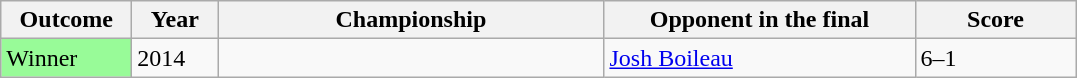<table class="sortable wikitable">
<tr>
<th width="80">Outcome</th>
<th width="50">Year</th>
<th width="250">Championship</th>
<th width="200">Opponent in the final</th>
<th width="100">Score</th>
</tr>
<tr>
<td style="background:#98fb98;">Winner</td>
<td>2014</td>
<td></td>
<td> <a href='#'>Josh Boileau</a></td>
<td>6–1</td>
</tr>
</table>
